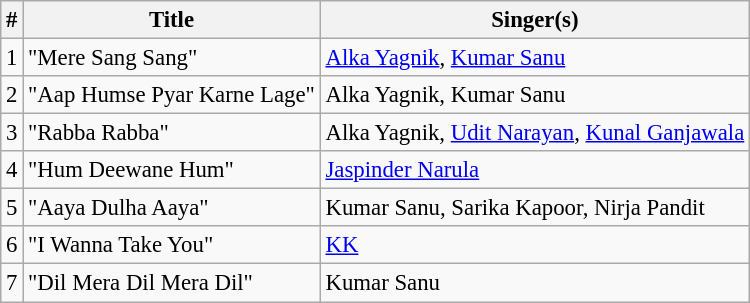<table class="wikitable" style="font-size:95%;">
<tr>
<th>#</th>
<th>Title</th>
<th>Singer(s)</th>
</tr>
<tr>
<td>1</td>
<td>"Mere Sang Sang"</td>
<td><a href='#'>Alka Yagnik</a>, <a href='#'>Kumar Sanu</a></td>
</tr>
<tr>
<td>2</td>
<td>"Aap Humse Pyar Karne Lage"</td>
<td>Alka Yagnik, Kumar Sanu</td>
</tr>
<tr>
<td>3</td>
<td>"Rabba Rabba"</td>
<td>Alka Yagnik, <a href='#'>Udit Narayan</a>, <a href='#'>Kunal Ganjawala</a></td>
</tr>
<tr>
<td>4</td>
<td>"Hum Deewane Hum"</td>
<td><a href='#'>Jaspinder Narula</a></td>
</tr>
<tr>
<td>5</td>
<td>"Aaya Dulha Aaya"</td>
<td>Kumar Sanu, Sarika Kapoor, Nirja Pandit</td>
</tr>
<tr>
<td>6</td>
<td>"I Wanna Take You"</td>
<td><a href='#'>KK</a></td>
</tr>
<tr>
<td>7</td>
<td>"Dil Mera Dil Mera Dil"</td>
<td>Kumar Sanu</td>
</tr>
</table>
